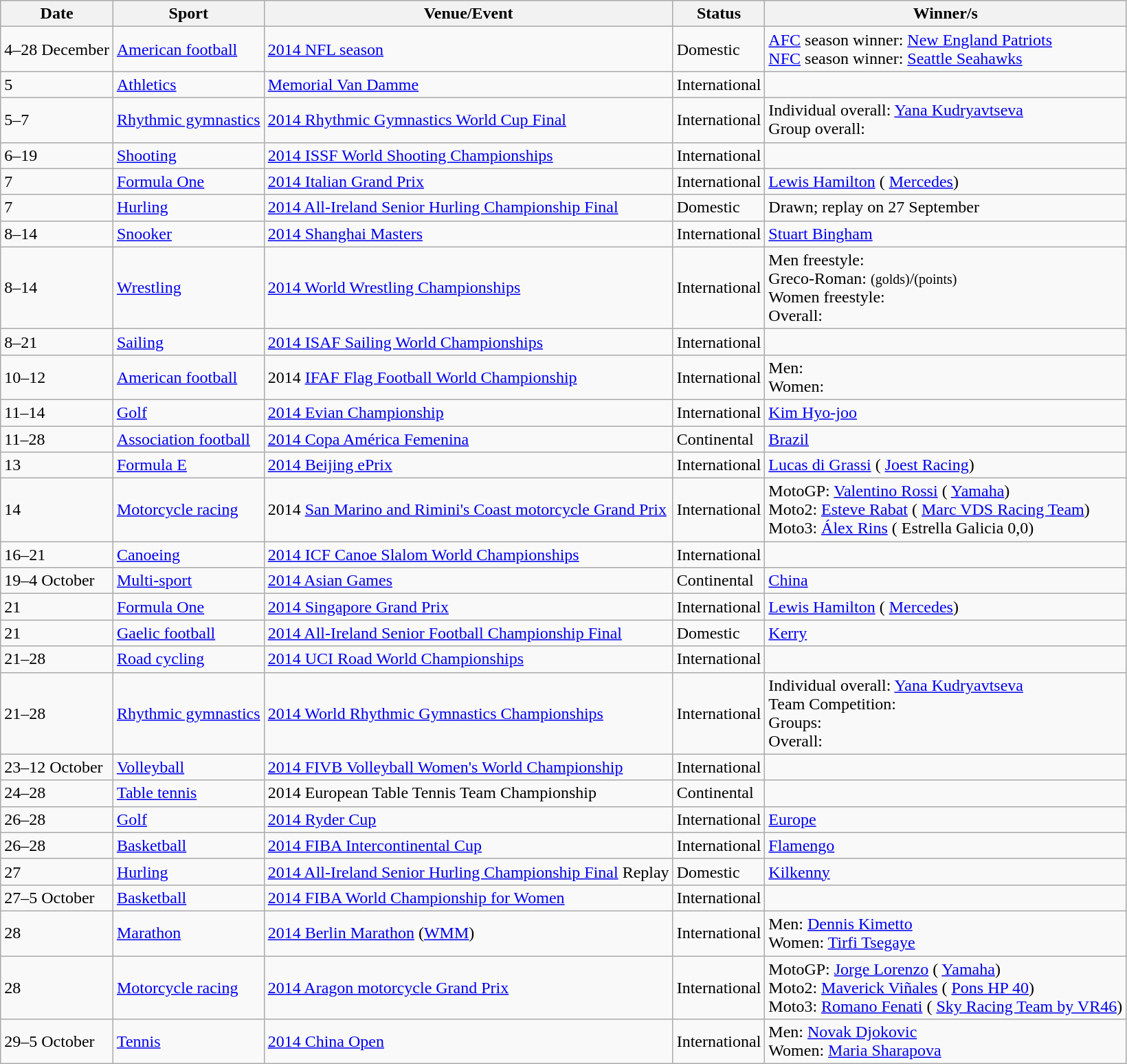<table class="wikitable sortable">
<tr>
<th>Date</th>
<th>Sport</th>
<th>Venue/Event</th>
<th>Status</th>
<th>Winner/s</th>
</tr>
<tr>
<td>4–28 December</td>
<td><a href='#'>American football</a></td>
<td> <a href='#'>2014 NFL season</a></td>
<td>Domestic</td>
<td><a href='#'>AFC</a> season winner:  <a href='#'>New England Patriots</a><br><a href='#'>NFC</a> season winner:  <a href='#'>Seattle Seahawks</a></td>
</tr>
<tr>
<td>5</td>
<td><a href='#'>Athletics</a></td>
<td> <a href='#'>Memorial Van Damme</a></td>
<td>International</td>
<td></td>
</tr>
<tr>
<td>5–7</td>
<td><a href='#'>Rhythmic gymnastics</a></td>
<td> <a href='#'>2014 Rhythmic Gymnastics World Cup Final</a></td>
<td>International</td>
<td>Individual overall:  <a href='#'>Yana Kudryavtseva</a><br> Group overall: </td>
</tr>
<tr>
<td>6–19</td>
<td><a href='#'>Shooting</a></td>
<td> <a href='#'>2014 ISSF World Shooting Championships</a></td>
<td>International</td>
<td></td>
</tr>
<tr>
<td>7</td>
<td><a href='#'>Formula One</a></td>
<td> <a href='#'>2014 Italian Grand Prix</a></td>
<td>International</td>
<td> <a href='#'>Lewis Hamilton</a> ( <a href='#'>Mercedes</a>)</td>
</tr>
<tr>
<td>7</td>
<td><a href='#'>Hurling</a></td>
<td> <a href='#'>2014 All-Ireland Senior Hurling Championship Final</a></td>
<td>Domestic</td>
<td>Drawn; replay on 27 September</td>
</tr>
<tr>
<td>8–14</td>
<td><a href='#'>Snooker</a></td>
<td> <a href='#'>2014 Shanghai Masters</a></td>
<td>International</td>
<td> <a href='#'>Stuart Bingham</a></td>
</tr>
<tr>
<td>8–14</td>
<td><a href='#'>Wrestling</a></td>
<td> <a href='#'>2014 World Wrestling Championships</a></td>
<td>International</td>
<td>Men freestyle: <br>Greco-Roman: <small>(golds)</small>/<small>(points)</small><br>Women freestyle: <br>Overall: </td>
</tr>
<tr>
<td>8–21</td>
<td><a href='#'>Sailing</a></td>
<td> <a href='#'>2014 ISAF Sailing World Championships</a></td>
<td>International</td>
<td></td>
</tr>
<tr>
<td>10–12</td>
<td><a href='#'>American football</a></td>
<td> 2014 <a href='#'>IFAF Flag Football World Championship</a></td>
<td>International</td>
<td>Men: <br>Women: </td>
</tr>
<tr>
<td>11–14</td>
<td><a href='#'>Golf</a></td>
<td> <a href='#'>2014 Evian Championship</a></td>
<td>International</td>
<td> <a href='#'>Kim Hyo-joo</a></td>
</tr>
<tr>
<td>11–28</td>
<td><a href='#'>Association football</a></td>
<td> <a href='#'>2014 Copa América Femenina</a></td>
<td>Continental</td>
<td> <a href='#'>Brazil</a></td>
</tr>
<tr>
<td>13</td>
<td><a href='#'>Formula E</a></td>
<td> <a href='#'>2014 Beijing ePrix</a></td>
<td>International</td>
<td> <a href='#'>Lucas di Grassi</a> ( <a href='#'>Joest Racing</a>)</td>
</tr>
<tr>
<td>14</td>
<td><a href='#'>Motorcycle racing</a></td>
<td> 2014 <a href='#'>San Marino and Rimini's Coast motorcycle Grand Prix</a></td>
<td>International</td>
<td>MotoGP:  <a href='#'>Valentino Rossi</a> ( <a href='#'>Yamaha</a>)<br>Moto2:  <a href='#'>Esteve Rabat</a> ( <a href='#'>Marc VDS Racing Team</a>)<br>Moto3:  <a href='#'>Álex Rins</a> ( Estrella Galicia 0,0)</td>
</tr>
<tr>
<td>16–21</td>
<td><a href='#'>Canoeing</a></td>
<td> <a href='#'>2014 ICF Canoe Slalom World Championships</a></td>
<td>International</td>
<td></td>
</tr>
<tr>
<td>19–4 October</td>
<td><a href='#'>Multi-sport</a></td>
<td> <a href='#'>2014 Asian Games</a></td>
<td>Continental</td>
<td> <a href='#'>China</a></td>
</tr>
<tr>
<td>21</td>
<td><a href='#'>Formula One</a></td>
<td> <a href='#'>2014 Singapore Grand Prix</a></td>
<td>International</td>
<td> <a href='#'>Lewis Hamilton</a> ( <a href='#'>Mercedes</a>)</td>
</tr>
<tr>
<td>21</td>
<td><a href='#'>Gaelic football</a></td>
<td> <a href='#'>2014 All-Ireland Senior Football Championship Final</a></td>
<td>Domestic</td>
<td> <a href='#'>Kerry</a></td>
</tr>
<tr>
<td>21–28</td>
<td><a href='#'>Road cycling</a></td>
<td> <a href='#'>2014 UCI Road World Championships</a></td>
<td>International</td>
<td></td>
</tr>
<tr>
<td>21–28</td>
<td><a href='#'>Rhythmic gymnastics</a></td>
<td> <a href='#'>2014 World Rhythmic Gymnastics Championships</a></td>
<td>International</td>
<td>Individual overall:  <a href='#'>Yana Kudryavtseva</a><br> Team Competition: <br> Groups: <br> Overall: </td>
</tr>
<tr>
<td>23–12 October</td>
<td><a href='#'>Volleyball</a></td>
<td> <a href='#'>2014 FIVB Volleyball Women's World Championship</a></td>
<td>International</td>
<td></td>
</tr>
<tr>
<td>24–28</td>
<td><a href='#'>Table tennis</a></td>
<td> 2014 European Table Tennis Team Championship</td>
<td>Continental</td>
<td></td>
</tr>
<tr>
<td>26–28</td>
<td><a href='#'>Golf</a></td>
<td> <a href='#'>2014 Ryder Cup</a></td>
<td>International</td>
<td> <a href='#'>Europe</a></td>
</tr>
<tr>
<td>26–28</td>
<td><a href='#'>Basketball</a></td>
<td> <a href='#'>2014 FIBA Intercontinental Cup</a></td>
<td>International</td>
<td> <a href='#'>Flamengo</a></td>
</tr>
<tr>
<td>27</td>
<td><a href='#'>Hurling</a></td>
<td> <a href='#'>2014 All-Ireland Senior Hurling Championship Final</a> Replay</td>
<td>Domestic</td>
<td> <a href='#'>Kilkenny</a></td>
</tr>
<tr>
<td>27–5 October</td>
<td><a href='#'>Basketball</a></td>
<td> <a href='#'>2014 FIBA World Championship for Women</a></td>
<td>International</td>
<td></td>
</tr>
<tr>
<td>28</td>
<td><a href='#'>Marathon</a></td>
<td> <a href='#'>2014 Berlin Marathon</a> (<a href='#'>WMM</a>)</td>
<td>International</td>
<td>Men:  <a href='#'>Dennis Kimetto</a><br>Women:  <a href='#'>Tirfi Tsegaye</a></td>
</tr>
<tr>
<td>28</td>
<td><a href='#'>Motorcycle racing</a></td>
<td> <a href='#'>2014 Aragon motorcycle Grand Prix</a></td>
<td>International</td>
<td>MotoGP:  <a href='#'>Jorge Lorenzo</a> ( <a href='#'>Yamaha</a>)<br>Moto2:  <a href='#'>Maverick Viñales</a> ( <a href='#'>Pons HP 40</a>)<br>Moto3:  <a href='#'>Romano Fenati</a> ( <a href='#'>Sky Racing Team by VR46</a>)</td>
</tr>
<tr>
<td>29–5 October</td>
<td><a href='#'>Tennis</a></td>
<td> <a href='#'>2014 China Open</a></td>
<td>International</td>
<td>Men:  <a href='#'>Novak Djokovic</a><br>Women:  <a href='#'>Maria Sharapova</a></td>
</tr>
</table>
